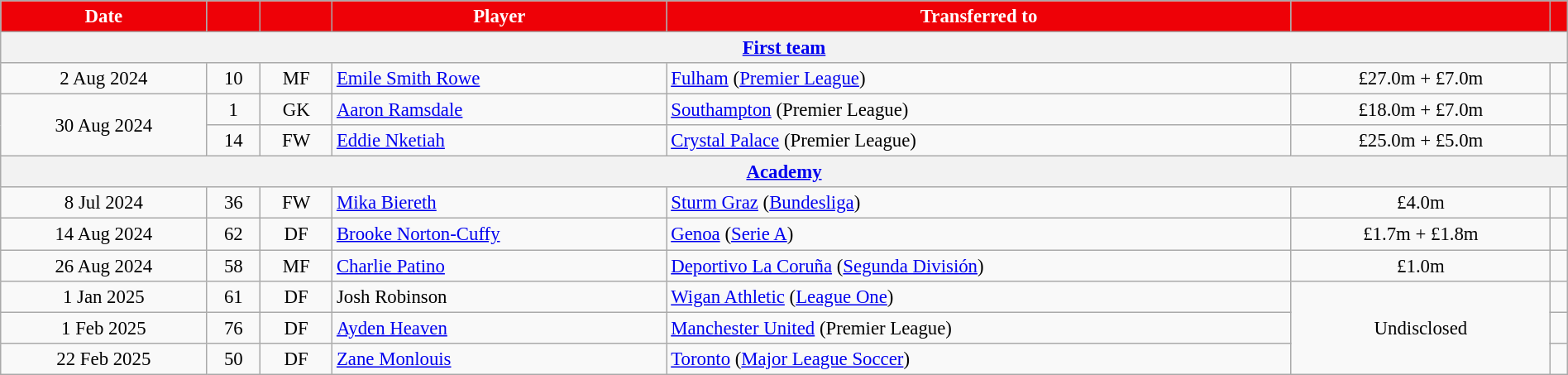<table class="wikitable sortable" style="text-align:center; font-size:95%; width:100%;">
<tr>
<th style="background-color:#ee0107; color:#ffffff;" class="unsortable">Date</th>
<th style="background-color:#ee0107; color:#ffffff;"></th>
<th style="background-color:#ee0107; color:#ffffff;"></th>
<th style="background-color:#ee0107; color:#ffffff;">Player</th>
<th style="background-color:#ee0107; color:#ffffff;">Transferred to</th>
<th style="background-color:#ee0107; color:#ffffff;"></th>
<th style="background-color:#ee0107; color:#ffffff;" class="unsortable"></th>
</tr>
<tr>
<th colspan="7"><a href='#'>First team</a></th>
</tr>
<tr>
<td>2 Aug 2024</td>
<td>10</td>
<td>MF</td>
<td style="text-align:left;" data-sort-value="Smit"> <a href='#'>Emile Smith Rowe</a></td>
<td style="text-align:left;"> <a href='#'>Fulham</a> (<a href='#'>Premier League</a>)</td>
<td>£27.0m + £7.0m</td>
<td></td>
</tr>
<tr>
<td rowspan="2">30 Aug 2024</td>
<td>1</td>
<td>GK</td>
<td style="text-align:left;" data-sort-value="Rams"> <a href='#'>Aaron Ramsdale</a></td>
<td style="text-align:left;"> <a href='#'>Southampton</a> (Premier League)</td>
<td>£18.0m + £7.0m</td>
<td></td>
</tr>
<tr>
<td>14</td>
<td>FW</td>
<td style="text-align:left;" data-sort-value="Nket"> <a href='#'>Eddie Nketiah</a></td>
<td style="text-align:left;"> <a href='#'>Crystal Palace</a> (Premier League)</td>
<td>£25.0m + £5.0m</td>
<td></td>
</tr>
<tr>
<th colspan="7"><a href='#'>Academy</a></th>
</tr>
<tr>
<td>8 Jul 2024</td>
<td>36</td>
<td>FW</td>
<td style="text-align:left;" data-sort-value="Bier"> <a href='#'>Mika Biereth</a></td>
<td style="text-align:left;"> <a href='#'>Sturm Graz</a> (<a href='#'>Bundesliga</a>)</td>
<td>£4.0m</td>
<td></td>
</tr>
<tr>
<td>14 Aug 2024</td>
<td>62</td>
<td>DF</td>
<td style="text-align:left;" data-sort-value="Nort"> <a href='#'>Brooke Norton-Cuffy</a></td>
<td style="text-align:left;"> <a href='#'>Genoa</a> (<a href='#'>Serie A</a>)</td>
<td>£1.7m + £1.8m</td>
<td></td>
</tr>
<tr>
<td>26 Aug 2024</td>
<td>58</td>
<td>MF</td>
<td style="text-align:left;" data-sort-value="Pati"> <a href='#'>Charlie Patino</a></td>
<td style="text-align:left;"> <a href='#'>Deportivo La Coruña</a> (<a href='#'>Segunda División</a>)</td>
<td>£1.0m</td>
<td></td>
</tr>
<tr>
<td>1 Jan 2025</td>
<td>61</td>
<td>DF</td>
<td style="text-align:left;" data-sort-value="Robi"> Josh Robinson</td>
<td style="text-align:left;"> <a href='#'>Wigan Athletic</a> (<a href='#'>League One</a>)</td>
<td rowspan="3">Undisclosed</td>
<td></td>
</tr>
<tr>
<td>1 Feb 2025</td>
<td>76</td>
<td>DF</td>
<td style="text-align:left;" data-sort-value="Heav"> <a href='#'>Ayden Heaven</a></td>
<td style="text-align:left;"> <a href='#'>Manchester United</a> (Premier League)</td>
<td></td>
</tr>
<tr>
<td>22 Feb 2025</td>
<td>50</td>
<td>DF</td>
<td style="text-align:left;" data-sort-value="Monl"> <a href='#'>Zane Monlouis</a></td>
<td style="text-align:left;"> <a href='#'>Toronto</a> (<a href='#'>Major League Soccer</a>)</td>
<td></td>
</tr>
</table>
